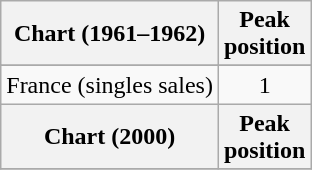<table class="wikitable plainrowheaders sortable" style="text-align:left;">
<tr>
<th scope="col">Chart (1961–1962)</th>
<th scope="col">Peak<br>position</th>
</tr>
<tr>
</tr>
<tr>
<td>France (singles sales)</td>
<td align="center">1</td>
</tr>
<tr>
<th scope="col">Chart (2000)</th>
<th scope="col">Peak<br>position</th>
</tr>
<tr>
</tr>
</table>
